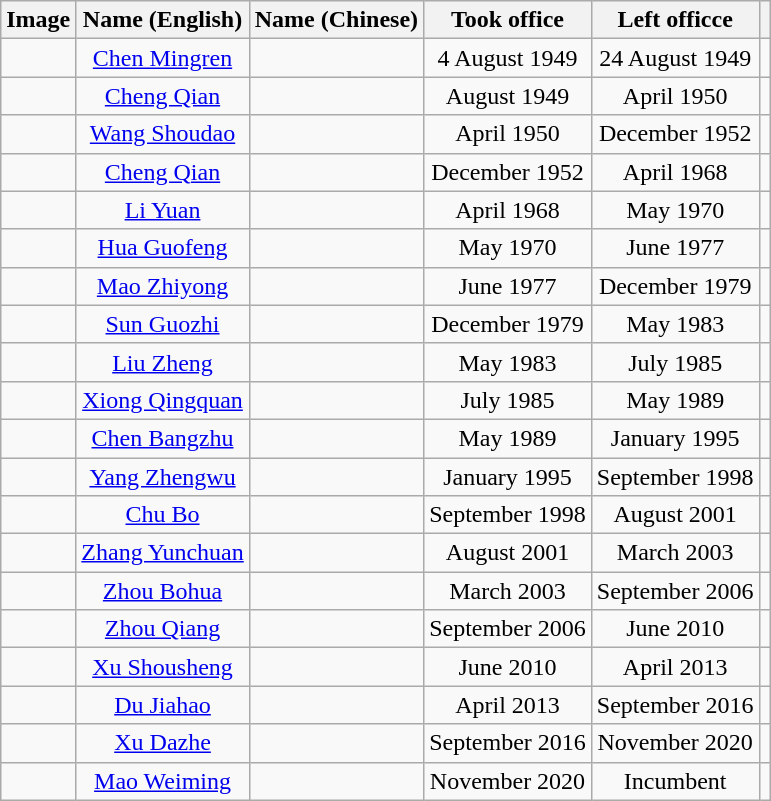<table class="wikitable" style="text-align:center">
<tr>
<th>Image</th>
<th>Name (English)</th>
<th>Name (Chinese)</th>
<th>Took office</th>
<th>Left officce</th>
<th></th>
</tr>
<tr>
<td></td>
<td><a href='#'>Chen Mingren</a></td>
<td></td>
<td>4 August 1949</td>
<td>24 August 1949</td>
<td></td>
</tr>
<tr>
<td></td>
<td><a href='#'>Cheng Qian</a></td>
<td></td>
<td>August 1949</td>
<td>April 1950</td>
<td></td>
</tr>
<tr>
<td></td>
<td><a href='#'>Wang Shoudao</a></td>
<td></td>
<td>April 1950</td>
<td>December 1952</td>
<td></td>
</tr>
<tr>
<td></td>
<td><a href='#'>Cheng Qian</a></td>
<td></td>
<td>December 1952</td>
<td>April 1968</td>
<td></td>
</tr>
<tr>
<td></td>
<td><a href='#'>Li Yuan</a></td>
<td></td>
<td>April 1968</td>
<td>May 1970</td>
<td></td>
</tr>
<tr>
<td></td>
<td><a href='#'>Hua Guofeng</a></td>
<td></td>
<td>May 1970</td>
<td>June 1977</td>
<td></td>
</tr>
<tr>
<td></td>
<td><a href='#'>Mao Zhiyong</a></td>
<td></td>
<td>June 1977</td>
<td>December 1979</td>
<td></td>
</tr>
<tr>
<td></td>
<td><a href='#'>Sun Guozhi</a></td>
<td></td>
<td>December 1979</td>
<td>May 1983</td>
<td></td>
</tr>
<tr>
<td></td>
<td><a href='#'>Liu Zheng</a></td>
<td></td>
<td>May 1983</td>
<td>July 1985</td>
<td></td>
</tr>
<tr>
<td></td>
<td><a href='#'>Xiong Qingquan</a></td>
<td></td>
<td>July 1985</td>
<td>May 1989</td>
<td></td>
</tr>
<tr>
<td></td>
<td><a href='#'>Chen Bangzhu</a></td>
<td></td>
<td>May 1989</td>
<td>January 1995</td>
<td></td>
</tr>
<tr>
<td></td>
<td><a href='#'>Yang Zhengwu</a></td>
<td></td>
<td>January 1995</td>
<td>September 1998</td>
<td></td>
</tr>
<tr>
<td></td>
<td><a href='#'>Chu Bo</a></td>
<td></td>
<td>September 1998</td>
<td>August 2001</td>
<td></td>
</tr>
<tr>
<td></td>
<td><a href='#'>Zhang Yunchuan</a></td>
<td></td>
<td>August 2001</td>
<td>March 2003</td>
<td></td>
</tr>
<tr>
<td></td>
<td><a href='#'>Zhou Bohua</a></td>
<td></td>
<td>March 2003</td>
<td>September 2006</td>
<td></td>
</tr>
<tr>
<td></td>
<td><a href='#'>Zhou Qiang</a></td>
<td></td>
<td>September 2006</td>
<td>June 2010</td>
<td></td>
</tr>
<tr>
<td></td>
<td><a href='#'>Xu Shousheng</a></td>
<td></td>
<td>June 2010</td>
<td>April 2013</td>
<td></td>
</tr>
<tr>
<td></td>
<td><a href='#'>Du Jiahao</a></td>
<td></td>
<td>April 2013</td>
<td>September 2016</td>
<td></td>
</tr>
<tr>
<td></td>
<td><a href='#'>Xu Dazhe</a></td>
<td></td>
<td>September 2016</td>
<td>November 2020</td>
<td></td>
</tr>
<tr>
<td></td>
<td><a href='#'>Mao Weiming</a></td>
<td></td>
<td>November 2020</td>
<td>Incumbent</td>
<td></td>
</tr>
</table>
